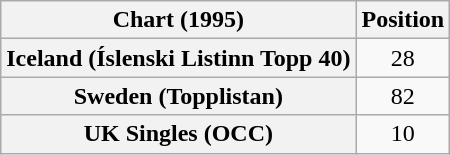<table class="wikitable sortable plainrowheaders" style="text-align:center">
<tr>
<th>Chart (1995)</th>
<th>Position</th>
</tr>
<tr>
<th scope="row">Iceland (Íslenski Listinn Topp 40)</th>
<td>28</td>
</tr>
<tr>
<th scope="row">Sweden (Topplistan)</th>
<td>82</td>
</tr>
<tr>
<th scope="row">UK Singles (OCC)</th>
<td>10</td>
</tr>
</table>
